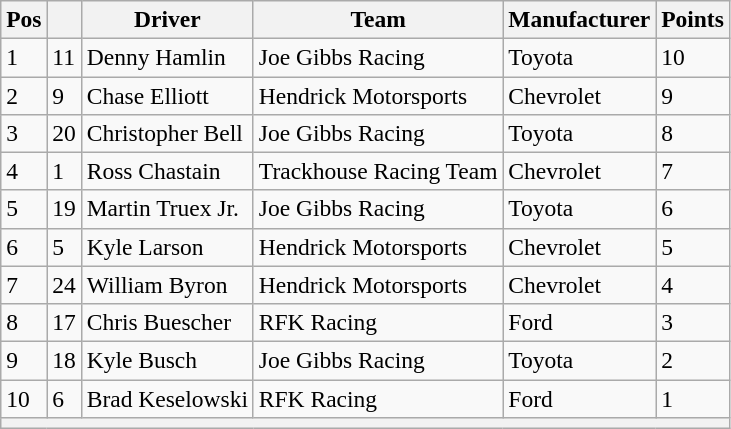<table class="wikitable" style="font-size:98%">
<tr>
<th>Pos</th>
<th></th>
<th>Driver</th>
<th>Team</th>
<th>Manufacturer</th>
<th>Points</th>
</tr>
<tr>
<td>1</td>
<td>11</td>
<td>Denny Hamlin</td>
<td>Joe Gibbs Racing</td>
<td>Toyota</td>
<td>10</td>
</tr>
<tr>
<td>2</td>
<td>9</td>
<td>Chase Elliott</td>
<td>Hendrick Motorsports</td>
<td>Chevrolet</td>
<td>9</td>
</tr>
<tr>
<td>3</td>
<td>20</td>
<td>Christopher Bell</td>
<td>Joe Gibbs Racing</td>
<td>Toyota</td>
<td>8</td>
</tr>
<tr>
<td>4</td>
<td>1</td>
<td>Ross Chastain</td>
<td>Trackhouse Racing Team</td>
<td>Chevrolet</td>
<td>7</td>
</tr>
<tr>
<td>5</td>
<td>19</td>
<td>Martin Truex Jr.</td>
<td>Joe Gibbs Racing</td>
<td>Toyota</td>
<td>6</td>
</tr>
<tr>
<td>6</td>
<td>5</td>
<td>Kyle Larson</td>
<td>Hendrick Motorsports</td>
<td>Chevrolet</td>
<td>5</td>
</tr>
<tr>
<td>7</td>
<td>24</td>
<td>William Byron</td>
<td>Hendrick Motorsports</td>
<td>Chevrolet</td>
<td>4</td>
</tr>
<tr>
<td>8</td>
<td>17</td>
<td>Chris Buescher</td>
<td>RFK Racing</td>
<td>Ford</td>
<td>3</td>
</tr>
<tr>
<td>9</td>
<td>18</td>
<td>Kyle Busch</td>
<td>Joe Gibbs Racing</td>
<td>Toyota</td>
<td>2</td>
</tr>
<tr>
<td>10</td>
<td>6</td>
<td>Brad Keselowski</td>
<td>RFK Racing</td>
<td>Ford</td>
<td>1</td>
</tr>
<tr>
<th colspan="6"></th>
</tr>
</table>
